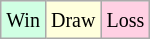<table class="wikitable">
<tr>
<td style="background:#d0ffe3;"><small>Win</small></td>
<td style="background:#ffffdd;"><small>Draw</small></td>
<td style="background:#ffd0e3;"><small>Loss</small></td>
</tr>
</table>
